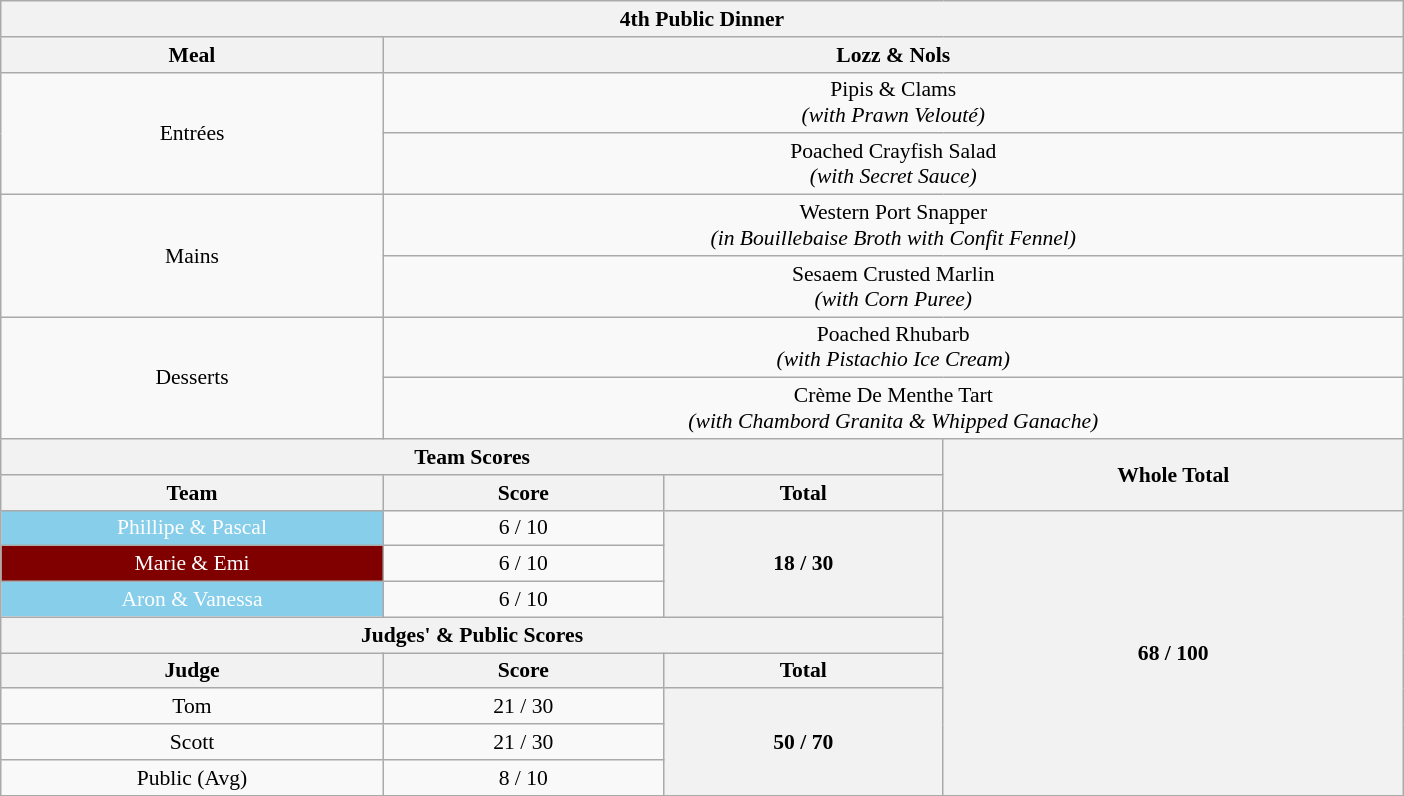<table class="wikitable plainrowheaders" style="text-align:center; font-size:90%; width:65em;">
<tr>
<th colspan="4" >4th Public Dinner</th>
</tr>
<tr>
<th style="width:15%;">Meal</th>
<th colspan="3" style="width:40%;">Lozz & Nols</th>
</tr>
<tr>
<td rowspan="2">Entrées</td>
<td colspan="3">Pipis & Clams<br><em>(with Prawn Velouté)</em></td>
</tr>
<tr>
<td colspan="3">Poached Crayfish Salad<br><em>(with Secret Sauce)</em></td>
</tr>
<tr>
<td rowspan="2">Mains</td>
<td colspan="3">Western Port Snapper<br><em>(in Bouillebaise Broth with Confit Fennel)</em></td>
</tr>
<tr>
<td colspan="3">Sesaem Crusted Marlin<br><em>(with Corn Puree)</em></td>
</tr>
<tr>
<td rowspan="2">Desserts</td>
<td colspan="3">Poached Rhubarb<br><em>(with Pistachio Ice Cream)</em></td>
</tr>
<tr>
<td colspan="3">Crème De Menthe Tart<br><em>(with Chambord Granita & Whipped Ganache)</em></td>
</tr>
<tr>
<th colspan="3" >Team Scores</th>
<th rowspan="2">Whole Total</th>
</tr>
<tr>
<th>Team</th>
<th>Score</th>
<th>Total</th>
</tr>
<tr>
<td style="background:skyblue; color:white;">Phillipe & Pascal</td>
<td>6 / 10</td>
<th rowspan="3">18 / 30</th>
<th rowspan="10">68 / 100</th>
</tr>
<tr>
<td style="background:maroon; color:white;">Marie & Emi</td>
<td>6 / 10</td>
</tr>
<tr>
<td style="background:skyblue; color:white;">Aron & Vanessa</td>
<td>6 / 10</td>
</tr>
<tr>
<th colspan="3" >Judges' & Public Scores</th>
</tr>
<tr>
<th>Judge</th>
<th>Score</th>
<th>Total</th>
</tr>
<tr>
<td>Tom</td>
<td>21 / 30</td>
<th rowspan="3">50 / 70</th>
</tr>
<tr>
<td>Scott</td>
<td>21 / 30</td>
</tr>
<tr>
<td>Public (Avg)</td>
<td>8 / 10</td>
</tr>
</table>
